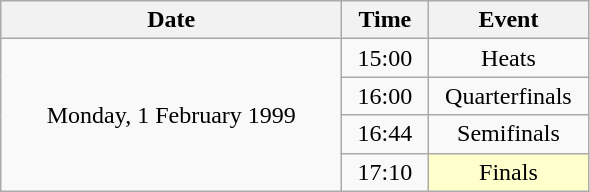<table class = "wikitable" style="text-align:center;">
<tr>
<th width=220>Date</th>
<th width=50>Time</th>
<th width=100>Event</th>
</tr>
<tr>
<td rowspan=4>Monday, 1 February 1999</td>
<td>15:00</td>
<td>Heats</td>
</tr>
<tr>
<td>16:00</td>
<td>Quarterfinals</td>
</tr>
<tr>
<td>16:44</td>
<td>Semifinals</td>
</tr>
<tr>
<td>17:10</td>
<td bgcolor=ffffcc>Finals</td>
</tr>
</table>
